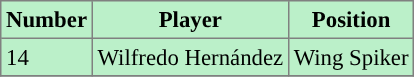<table bgcolor="#BBF0C9" cellpadding="3" cellspacing="0" border="1" style="font-size: 95%; border: gray solid 1px; border-collapse: collapse;">
<tr bgcolor="#BBF0C9">
<td align=center><strong>Number</strong></td>
<td align=center><strong>Player</strong></td>
<td align=center><strong>Position</strong></td>
</tr>
<tr align="left">
<td>14</td>
<td>Wilfredo Hernández</td>
<td>Wing Spiker</td>
</tr>
<tr align="left">
</tr>
</table>
